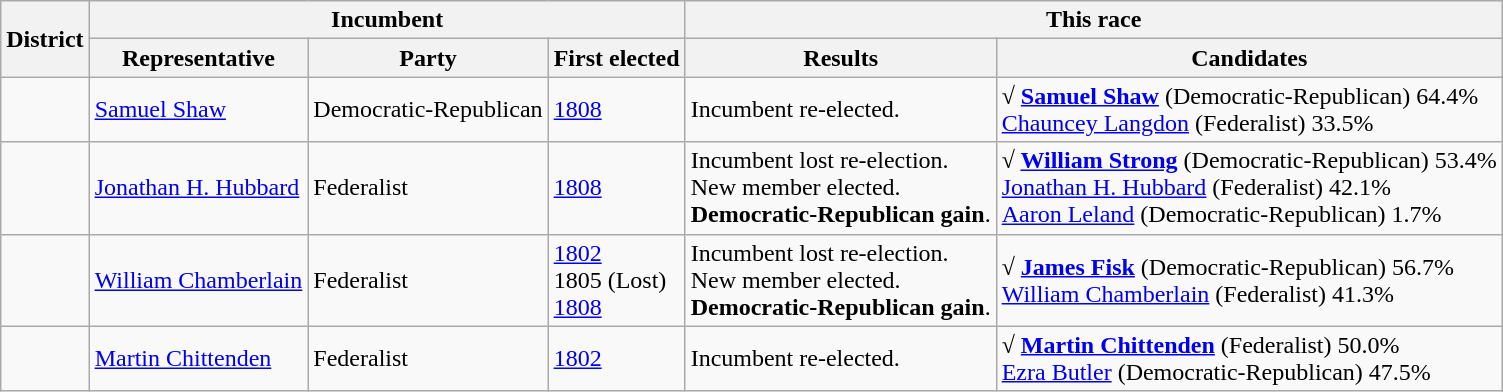<table class=wikitable>
<tr>
<th rowspan=2>District</th>
<th colspan=3>Incumbent</th>
<th colspan=2>This race</th>
</tr>
<tr>
<th>Representative</th>
<th>Party</th>
<th>First elected</th>
<th>Results</th>
<th>Candidates</th>
</tr>
<tr>
<td></td>
<td><a href='#'>Samuel Shaw</a></td>
<td>Democratic-Republican</td>
<td><a href='#'>1808</a></td>
<td>Incumbent re-elected.</td>
<td nowrap><strong>√ <a href='#'>Samuel Shaw</a></strong> (Democratic-Republican) 64.4%<br><a href='#'>Chauncey Langdon</a> (Federalist) 33.5%</td>
</tr>
<tr>
<td></td>
<td><a href='#'>Jonathan H. Hubbard</a></td>
<td>Federalist</td>
<td><a href='#'>1808</a></td>
<td>Incumbent lost re-election.<br>New member elected.<br><strong>Democratic-Republican gain</strong>.</td>
<td nowrap><strong>√ <a href='#'>William Strong</a></strong> (Democratic-Republican) 53.4%<br><a href='#'>Jonathan H. Hubbard</a> (Federalist) 42.1%<br><a href='#'>Aaron Leland</a> (Democratic-Republican) 1.7%</td>
</tr>
<tr>
<td></td>
<td><a href='#'>William Chamberlain</a></td>
<td>Federalist</td>
<td><a href='#'>1802</a><br>1805 (Lost)<br><a href='#'>1808</a></td>
<td>Incumbent lost re-election.<br>New member elected.<br><strong>Democratic-Republican gain</strong>.</td>
<td nowrap><strong>√ <a href='#'>James Fisk</a></strong> (Democratic-Republican) 56.7%<br><a href='#'>William Chamberlain</a> (Federalist) 41.3%</td>
</tr>
<tr>
<td></td>
<td><a href='#'>Martin Chittenden</a></td>
<td>Federalist</td>
<td><a href='#'>1802</a></td>
<td>Incumbent re-elected.</td>
<td nowrap><strong>√ <a href='#'>Martin Chittenden</a></strong> (Federalist) 50.0%<br><a href='#'>Ezra Butler</a> (Democratic-Republican) 47.5%</td>
</tr>
</table>
